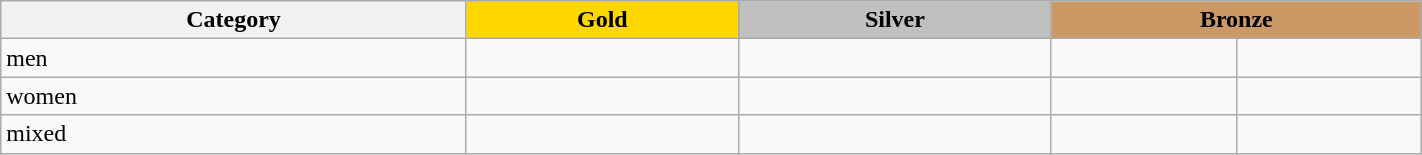<table class=wikitable  width=75%>
<tr>
<th>Category</th>
<th style="background: gold">Gold</th>
<th style="background: silver">Silver</th>
<th style="background: #cc9966" colspan=2>Bronze</th>
</tr>
<tr>
<td>men</td>
<td><br></td>
<td><br></td>
<td><br></td>
<td><br></td>
</tr>
<tr>
<td>women</td>
<td><br></td>
<td><br></td>
<td><br></td>
<td><br></td>
</tr>
<tr>
<td>mixed</td>
<td><br></td>
<td><br></td>
<td><br></td>
<td><br></td>
</tr>
</table>
